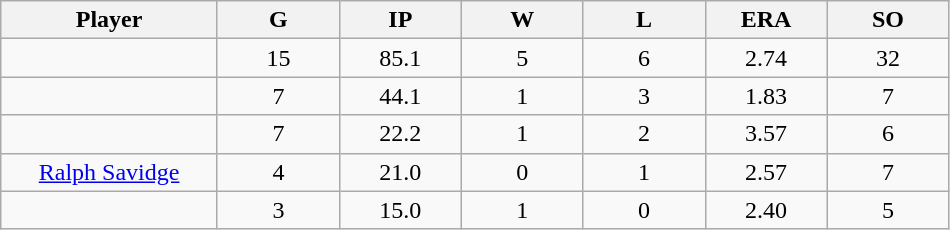<table class="wikitable sortable">
<tr>
<th bgcolor="#DDDDFF" width="16%">Player</th>
<th bgcolor="#DDDDFF" width="9%">G</th>
<th bgcolor="#DDDDFF" width="9%">IP</th>
<th bgcolor="#DDDDFF" width="9%">W</th>
<th bgcolor="#DDDDFF" width="9%">L</th>
<th bgcolor="#DDDDFF" width="9%">ERA</th>
<th bgcolor="#DDDDFF" width="9%">SO</th>
</tr>
<tr align="center">
<td></td>
<td>15</td>
<td>85.1</td>
<td>5</td>
<td>6</td>
<td>2.74</td>
<td>32</td>
</tr>
<tr align="center">
<td></td>
<td>7</td>
<td>44.1</td>
<td>1</td>
<td>3</td>
<td>1.83</td>
<td>7</td>
</tr>
<tr align="center">
<td></td>
<td>7</td>
<td>22.2</td>
<td>1</td>
<td>2</td>
<td>3.57</td>
<td>6</td>
</tr>
<tr align="center">
<td><a href='#'>Ralph Savidge</a></td>
<td>4</td>
<td>21.0</td>
<td>0</td>
<td>1</td>
<td>2.57</td>
<td>7</td>
</tr>
<tr align="center">
<td></td>
<td>3</td>
<td>15.0</td>
<td>1</td>
<td>0</td>
<td>2.40</td>
<td>5</td>
</tr>
</table>
